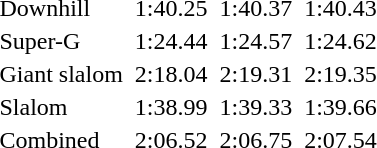<table>
<tr>
<td>Downhill<br></td>
<td></td>
<td>1:40.25</td>
<td></td>
<td>1:40.37</td>
<td></td>
<td>1:40.43</td>
</tr>
<tr>
<td>Super-G<br></td>
<td></td>
<td>1:24.44</td>
<td></td>
<td>1:24.57</td>
<td></td>
<td>1:24.62</td>
</tr>
<tr>
<td>Giant slalom<br></td>
<td></td>
<td>2:18.04</td>
<td></td>
<td>2:19.31</td>
<td></td>
<td>2:19.35</td>
</tr>
<tr>
<td>Slalom<br></td>
<td></td>
<td>1:38.99</td>
<td></td>
<td>1:39.33</td>
<td></td>
<td>1:39.66</td>
</tr>
<tr>
<td>Combined<br></td>
<td></td>
<td>2:06.52</td>
<td></td>
<td>2:06.75</td>
<td></td>
<td>2:07.54</td>
</tr>
</table>
